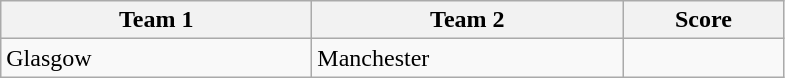<table class="wikitable" style="font-size: 100%">
<tr>
<th width=200>Team 1</th>
<th width=200>Team 2</th>
<th width=100>Score</th>
</tr>
<tr>
<td>Glasgow</td>
<td>Manchester</td>
<td align=center></td>
</tr>
</table>
